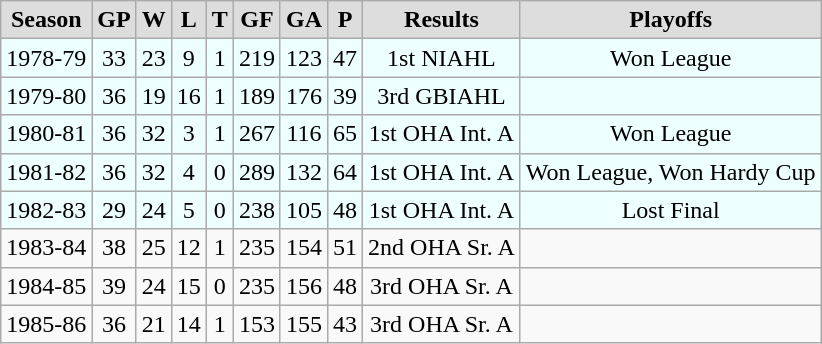<table class="wikitable">
<tr align="center"  bgcolor="#dddddd">
<td><strong>Season</strong></td>
<td><strong>GP</strong></td>
<td><strong>W</strong></td>
<td><strong>L</strong></td>
<td><strong>T</strong></td>
<td><strong>GF</strong></td>
<td><strong>GA</strong></td>
<td><strong>P</strong></td>
<td><strong>Results</strong></td>
<td><strong>Playoffs</strong></td>
</tr>
<tr align="center"  bgcolor="#eeffff">
<td>1978-79</td>
<td>33</td>
<td>23</td>
<td>9</td>
<td>1</td>
<td>219</td>
<td>123</td>
<td>47</td>
<td>1st NIAHL</td>
<td>Won League</td>
</tr>
<tr align="center"  bgcolor="#eeffff">
<td>1979-80</td>
<td>36</td>
<td>19</td>
<td>16</td>
<td>1</td>
<td>189</td>
<td>176</td>
<td>39</td>
<td>3rd GBIAHL</td>
<td></td>
</tr>
<tr align="center"  bgcolor="#eeffff">
<td>1980-81</td>
<td>36</td>
<td>32</td>
<td>3</td>
<td>1</td>
<td>267</td>
<td>116</td>
<td>65</td>
<td>1st OHA Int. A</td>
<td>Won League</td>
</tr>
<tr align="center"  bgcolor="#eeffff">
<td>1981-82</td>
<td>36</td>
<td>32</td>
<td>4</td>
<td>0</td>
<td>289</td>
<td>132</td>
<td>64</td>
<td>1st OHA Int. A</td>
<td>Won League, Won Hardy Cup</td>
</tr>
<tr align="center"  bgcolor="#eeffff">
<td>1982-83</td>
<td>29</td>
<td>24</td>
<td>5</td>
<td>0</td>
<td>238</td>
<td>105</td>
<td>48</td>
<td>1st OHA Int. A</td>
<td>Lost Final</td>
</tr>
<tr align="center">
<td>1983-84</td>
<td>38</td>
<td>25</td>
<td>12</td>
<td>1</td>
<td>235</td>
<td>154</td>
<td>51</td>
<td>2nd OHA Sr. A</td>
<td></td>
</tr>
<tr align="center">
<td>1984-85</td>
<td>39</td>
<td>24</td>
<td>15</td>
<td>0</td>
<td>235</td>
<td>156</td>
<td>48</td>
<td>3rd OHA Sr. A</td>
<td></td>
</tr>
<tr align="center">
<td>1985-86</td>
<td>36</td>
<td>21</td>
<td>14</td>
<td>1</td>
<td>153</td>
<td>155</td>
<td>43</td>
<td>3rd OHA Sr. A</td>
<td></td>
</tr>
</table>
